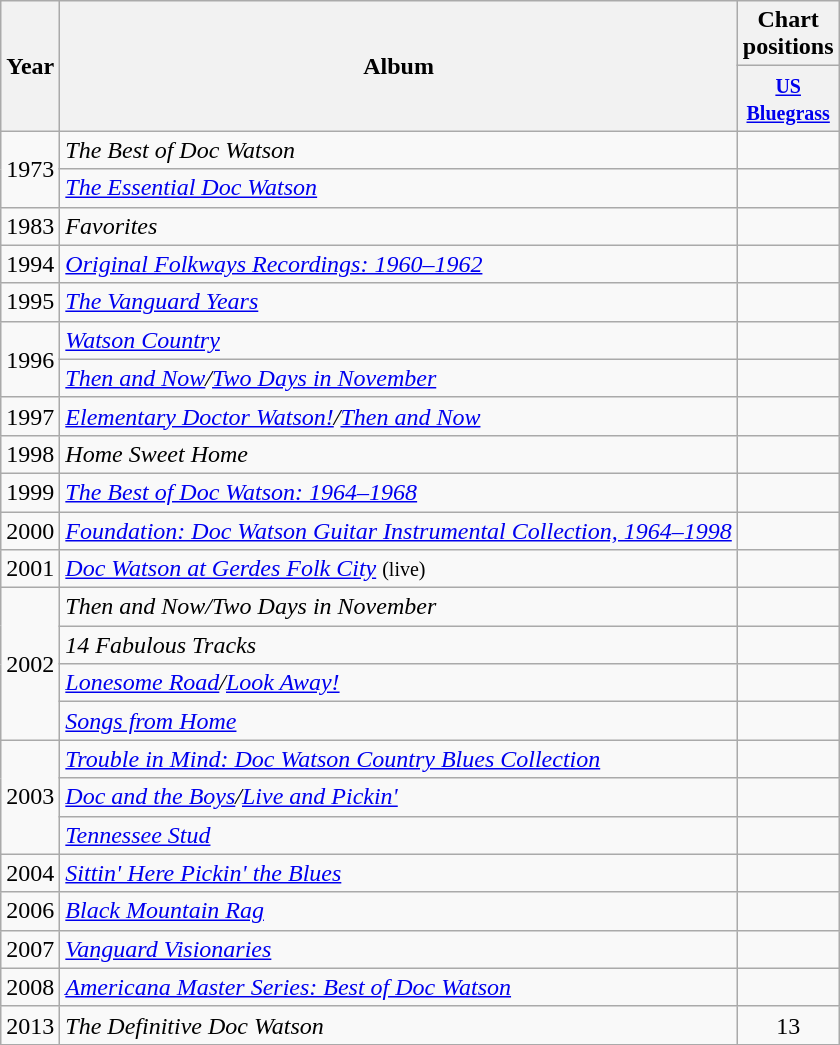<table class="wikitable">
<tr>
<th rowspan="2">Year</th>
<th rowspan="2">Album</th>
<th colspan="1">Chart positions</th>
</tr>
<tr>
<th width="60"><small><a href='#'>US Bluegrass</a></small></th>
</tr>
<tr>
<td rowspan="2">1973</td>
<td><em>The Best of Doc Watson</em></td>
<td></td>
</tr>
<tr>
<td><em><a href='#'>The Essential Doc Watson</a></em></td>
<td></td>
</tr>
<tr>
<td>1983</td>
<td><em>Favorites</em></td>
<td></td>
</tr>
<tr>
<td>1994</td>
<td><em><a href='#'>Original Folkways Recordings: 1960–1962</a></em></td>
<td></td>
</tr>
<tr>
<td>1995</td>
<td><em><a href='#'>The Vanguard Years</a></em></td>
<td></td>
</tr>
<tr>
<td rowspan="2">1996</td>
<td><em><a href='#'>Watson Country</a></em></td>
<td></td>
</tr>
<tr>
<td><em><a href='#'>Then and Now</a>/<a href='#'>Two Days in November</a></em></td>
<td></td>
</tr>
<tr>
<td>1997</td>
<td><em><a href='#'>Elementary Doctor Watson!</a>/<a href='#'>Then and Now</a></em></td>
<td></td>
</tr>
<tr>
<td>1998</td>
<td><em>Home Sweet Home</em></td>
<td></td>
</tr>
<tr>
<td>1999</td>
<td><em><a href='#'>The Best of Doc Watson: 1964–1968</a></em></td>
<td></td>
</tr>
<tr>
<td>2000</td>
<td><em><a href='#'>Foundation: Doc Watson Guitar Instrumental Collection, 1964–1998</a></em></td>
<td></td>
</tr>
<tr>
<td>2001</td>
<td><em><a href='#'>Doc Watson at Gerdes Folk City</a></em> <small>(live)</small></td>
<td></td>
</tr>
<tr>
<td rowspan="4">2002</td>
<td><em>Then and Now/Two Days in November</em></td>
<td></td>
</tr>
<tr>
<td><em>14 Fabulous Tracks</em></td>
<td></td>
</tr>
<tr>
<td><em><a href='#'>Lonesome Road</a>/<a href='#'>Look Away!</a></em></td>
<td></td>
</tr>
<tr>
<td><em><a href='#'>Songs from Home</a></em></td>
<td></td>
</tr>
<tr>
<td rowspan="3">2003</td>
<td><em><a href='#'>Trouble in Mind: Doc Watson Country Blues Collection</a></em></td>
<td></td>
</tr>
<tr>
<td><em><a href='#'>Doc and the Boys</a>/<a href='#'>Live and Pickin'</a></em></td>
<td></td>
</tr>
<tr>
<td><em><a href='#'>Tennessee Stud</a></em></td>
<td></td>
</tr>
<tr>
<td>2004</td>
<td><em><a href='#'>Sittin' Here Pickin' the Blues</a></em></td>
<td></td>
</tr>
<tr>
<td>2006</td>
<td><em><a href='#'>Black Mountain Rag</a></em></td>
<td></td>
</tr>
<tr>
<td>2007</td>
<td><em><a href='#'>Vanguard Visionaries</a></em></td>
<td></td>
</tr>
<tr>
<td>2008</td>
<td><em><a href='#'>Americana Master Series: Best of Doc Watson</a></em></td>
<td></td>
</tr>
<tr>
<td>2013</td>
<td><em>The Definitive Doc Watson</em></td>
<td align="center">13</td>
</tr>
</table>
